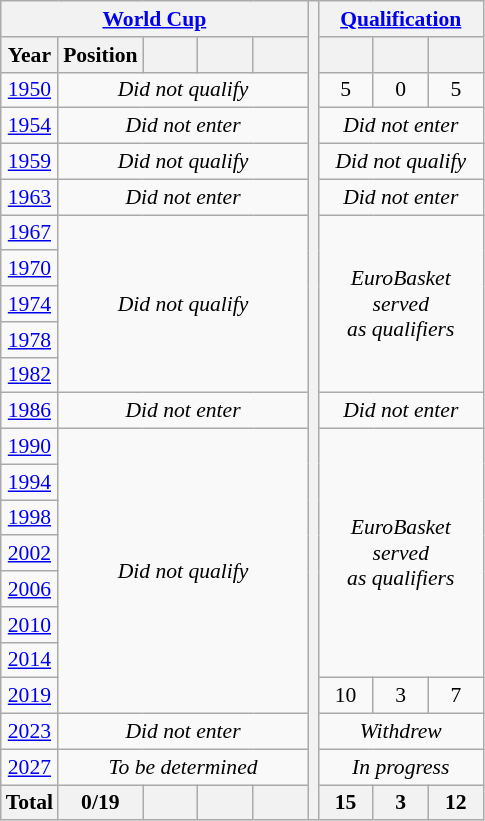<table class="wikitable" style="text-align: center;font-size:90%;">
<tr>
<th colspan=5><a href='#'>World Cup</a></th>
<th rowspan=23></th>
<th colspan=3><a href='#'>Qualification</a></th>
</tr>
<tr>
<th>Year</th>
<th>Position</th>
<th width=30></th>
<th width=30></th>
<th width=30></th>
<th width=30></th>
<th width=30></th>
<th width=30></th>
</tr>
<tr>
<td> <a href='#'>1950</a></td>
<td colspan=4><em>Did not qualify</em></td>
<td>5</td>
<td>0</td>
<td>5</td>
</tr>
<tr>
<td> <a href='#'>1954</a></td>
<td colspan=4><em>Did not enter</em></td>
<td colspan=3><em>Did not enter</em></td>
</tr>
<tr>
<td> <a href='#'>1959</a></td>
<td colspan=4><em>Did not qualify</em></td>
<td colspan=3><em>Did not qualify</em></td>
</tr>
<tr>
<td> <a href='#'>1963</a></td>
<td colspan=4><em>Did not enter</em></td>
<td colspan=3><em>Did not enter</em></td>
</tr>
<tr>
<td> <a href='#'>1967</a></td>
<td colspan=4 rowspan=5><em>Did not qualify</em></td>
<td colspan=3 rowspan=5><em>EuroBasket served<br>as qualifiers</em></td>
</tr>
<tr>
<td> <a href='#'>1970</a></td>
</tr>
<tr>
<td> <a href='#'>1974</a></td>
</tr>
<tr>
<td> <a href='#'>1978</a></td>
</tr>
<tr>
<td> <a href='#'>1982</a></td>
</tr>
<tr>
<td> <a href='#'>1986</a></td>
<td colspan=4><em>Did not enter</em></td>
<td colspan=3><em>Did not enter</em></td>
</tr>
<tr>
<td> <a href='#'>1990</a></td>
<td colspan=4 rowspan=8><em>Did not qualify</em></td>
<td colspan=3 rowspan=7><em>EuroBasket served<br>as qualifiers</em></td>
</tr>
<tr>
<td> <a href='#'>1994</a></td>
</tr>
<tr>
<td> <a href='#'>1998</a></td>
</tr>
<tr>
<td> <a href='#'>2002</a></td>
</tr>
<tr>
<td> <a href='#'>2006</a></td>
</tr>
<tr>
<td> <a href='#'>2010</a></td>
</tr>
<tr>
<td> <a href='#'>2014</a></td>
</tr>
<tr>
<td> <a href='#'>2019</a></td>
<td>10</td>
<td>3</td>
<td>7</td>
</tr>
<tr>
<td> <a href='#'>2023</a></td>
<td colspan=4><em>Did not enter</em></td>
<td colspan=3><em>Withdrew</em></td>
</tr>
<tr>
<td> <a href='#'>2027</a></td>
<td colspan=4><em>To be determined</em></td>
<td colspan=3><em>In progress</em></td>
</tr>
<tr>
<th>Total</th>
<th>0/19</th>
<th></th>
<th></th>
<th></th>
<th>15</th>
<th>3</th>
<th>12</th>
</tr>
</table>
